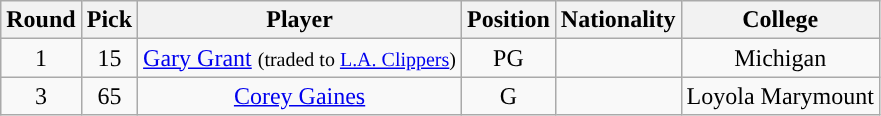<table class="wikitable sortable sortable">
<tr>
<th>Round</th>
<th>Pick</th>
<th>Player</th>
<th>Position</th>
<th>Nationality</th>
<th>College</th>
</tr>
<tr style="text-align: center">
<td>1</td>
<td>15</td>
<td><a href='#'>Gary Grant</a> <small>(traded to <a href='#'>L.A. Clippers</a>)</small></td>
<td>PG</td>
<td></td>
<td>Michigan</td>
</tr>
<tr style="text-align: center">
<td>3</td>
<td>65</td>
<td><a href='#'>Corey Gaines</a></td>
<td>G</td>
<td></td>
<td>Loyola Marymount</td>
</tr>
</table>
